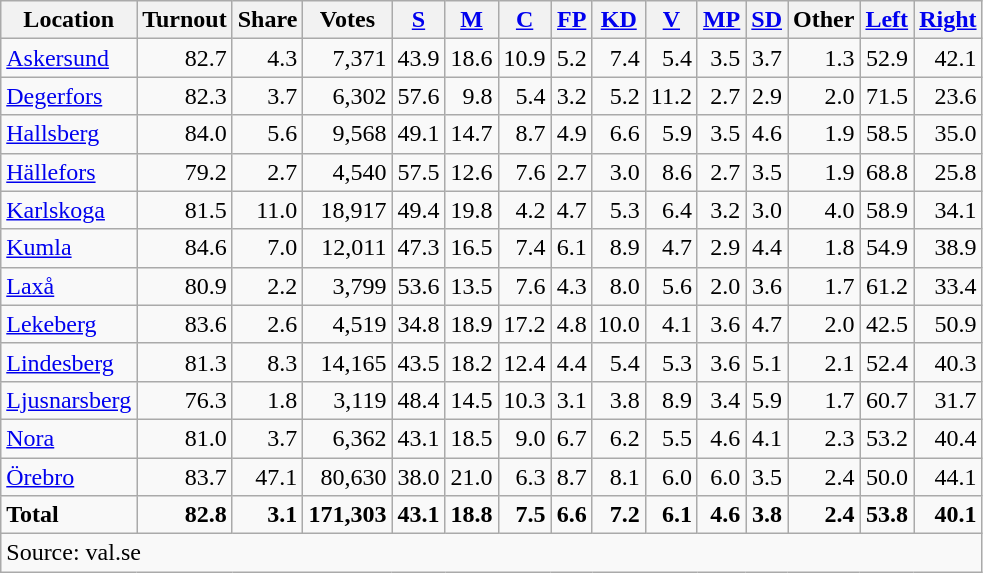<table class="wikitable sortable" style=text-align:right>
<tr>
<th>Location</th>
<th>Turnout</th>
<th>Share</th>
<th>Votes</th>
<th><a href='#'>S</a></th>
<th><a href='#'>M</a></th>
<th><a href='#'>C</a></th>
<th><a href='#'>FP</a></th>
<th><a href='#'>KD</a></th>
<th><a href='#'>V</a></th>
<th><a href='#'>MP</a></th>
<th><a href='#'>SD</a></th>
<th>Other</th>
<th><a href='#'>Left</a></th>
<th><a href='#'>Right</a></th>
</tr>
<tr>
<td align=left><a href='#'>Askersund</a></td>
<td>82.7</td>
<td>4.3</td>
<td>7,371</td>
<td>43.9</td>
<td>18.6</td>
<td>10.9</td>
<td>5.2</td>
<td>7.4</td>
<td>5.4</td>
<td>3.5</td>
<td>3.7</td>
<td>1.3</td>
<td>52.9</td>
<td>42.1</td>
</tr>
<tr>
<td align=left><a href='#'>Degerfors</a></td>
<td>82.3</td>
<td>3.7</td>
<td>6,302</td>
<td>57.6</td>
<td>9.8</td>
<td>5.4</td>
<td>3.2</td>
<td>5.2</td>
<td>11.2</td>
<td>2.7</td>
<td>2.9</td>
<td>2.0</td>
<td>71.5</td>
<td>23.6</td>
</tr>
<tr>
<td align=left><a href='#'>Hallsberg</a></td>
<td>84.0</td>
<td>5.6</td>
<td>9,568</td>
<td>49.1</td>
<td>14.7</td>
<td>8.7</td>
<td>4.9</td>
<td>6.6</td>
<td>5.9</td>
<td>3.5</td>
<td>4.6</td>
<td>1.9</td>
<td>58.5</td>
<td>35.0</td>
</tr>
<tr>
<td align=left><a href='#'>Hällefors</a></td>
<td>79.2</td>
<td>2.7</td>
<td>4,540</td>
<td>57.5</td>
<td>12.6</td>
<td>7.6</td>
<td>2.7</td>
<td>3.0</td>
<td>8.6</td>
<td>2.7</td>
<td>3.5</td>
<td>1.9</td>
<td>68.8</td>
<td>25.8</td>
</tr>
<tr>
<td align=left><a href='#'>Karlskoga</a></td>
<td>81.5</td>
<td>11.0</td>
<td>18,917</td>
<td>49.4</td>
<td>19.8</td>
<td>4.2</td>
<td>4.7</td>
<td>5.3</td>
<td>6.4</td>
<td>3.2</td>
<td>3.0</td>
<td>4.0</td>
<td>58.9</td>
<td>34.1</td>
</tr>
<tr>
<td align=left><a href='#'>Kumla</a></td>
<td>84.6</td>
<td>7.0</td>
<td>12,011</td>
<td>47.3</td>
<td>16.5</td>
<td>7.4</td>
<td>6.1</td>
<td>8.9</td>
<td>4.7</td>
<td>2.9</td>
<td>4.4</td>
<td>1.8</td>
<td>54.9</td>
<td>38.9</td>
</tr>
<tr>
<td align=left><a href='#'>Laxå</a></td>
<td>80.9</td>
<td>2.2</td>
<td>3,799</td>
<td>53.6</td>
<td>13.5</td>
<td>7.6</td>
<td>4.3</td>
<td>8.0</td>
<td>5.6</td>
<td>2.0</td>
<td>3.6</td>
<td>1.7</td>
<td>61.2</td>
<td>33.4</td>
</tr>
<tr>
<td align=left><a href='#'>Lekeberg</a></td>
<td>83.6</td>
<td>2.6</td>
<td>4,519</td>
<td>34.8</td>
<td>18.9</td>
<td>17.2</td>
<td>4.8</td>
<td>10.0</td>
<td>4.1</td>
<td>3.6</td>
<td>4.7</td>
<td>2.0</td>
<td>42.5</td>
<td>50.9</td>
</tr>
<tr>
<td align=left><a href='#'>Lindesberg</a></td>
<td>81.3</td>
<td>8.3</td>
<td>14,165</td>
<td>43.5</td>
<td>18.2</td>
<td>12.4</td>
<td>4.4</td>
<td>5.4</td>
<td>5.3</td>
<td>3.6</td>
<td>5.1</td>
<td>2.1</td>
<td>52.4</td>
<td>40.3</td>
</tr>
<tr>
<td align=left><a href='#'>Ljusnarsberg</a></td>
<td>76.3</td>
<td>1.8</td>
<td>3,119</td>
<td>48.4</td>
<td>14.5</td>
<td>10.3</td>
<td>3.1</td>
<td>3.8</td>
<td>8.9</td>
<td>3.4</td>
<td>5.9</td>
<td>1.7</td>
<td>60.7</td>
<td>31.7</td>
</tr>
<tr>
<td align=left><a href='#'>Nora</a></td>
<td>81.0</td>
<td>3.7</td>
<td>6,362</td>
<td>43.1</td>
<td>18.5</td>
<td>9.0</td>
<td>6.7</td>
<td>6.2</td>
<td>5.5</td>
<td>4.6</td>
<td>4.1</td>
<td>2.3</td>
<td>53.2</td>
<td>40.4</td>
</tr>
<tr>
<td align=left><a href='#'>Örebro</a></td>
<td>83.7</td>
<td>47.1</td>
<td>80,630</td>
<td>38.0</td>
<td>21.0</td>
<td>6.3</td>
<td>8.7</td>
<td>8.1</td>
<td>6.0</td>
<td>6.0</td>
<td>3.5</td>
<td>2.4</td>
<td>50.0</td>
<td>44.1</td>
</tr>
<tr>
<td align=left><strong>Total</strong></td>
<td><strong>82.8</strong></td>
<td><strong>3.1</strong></td>
<td><strong>171,303</strong></td>
<td><strong>43.1</strong></td>
<td><strong>18.8</strong></td>
<td><strong>7.5</strong></td>
<td><strong>6.6</strong></td>
<td><strong>7.2</strong></td>
<td><strong>6.1</strong></td>
<td><strong>4.6</strong></td>
<td><strong>3.8</strong></td>
<td><strong>2.4</strong></td>
<td><strong>53.8</strong></td>
<td><strong>40.1</strong></td>
</tr>
<tr>
<td align=left colspan=15>Source: val.se </td>
</tr>
</table>
